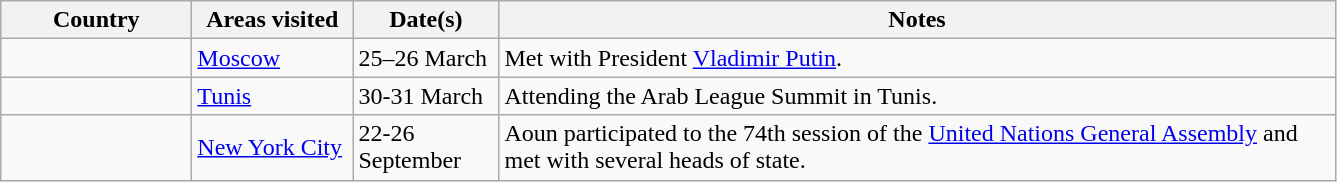<table class="wikitable">
<tr>
<th width="120">Country</th>
<th width="100">Areas visited</th>
<th width="90">Date(s)</th>
<th width="550">Notes</th>
</tr>
<tr>
<td></td>
<td><a href='#'>Moscow</a></td>
<td>25–26 March</td>
<td>Met with President <a href='#'>Vladimir Putin</a>.</td>
</tr>
<tr>
<td></td>
<td><a href='#'>Tunis</a></td>
<td>30-31 March</td>
<td>Attending the Arab League Summit in Tunis.</td>
</tr>
<tr>
<td></td>
<td><a href='#'>New York City</a></td>
<td>22-26 September</td>
<td>Aoun participated to the 74th session of the <a href='#'>United Nations General Assembly</a> and met with several heads of state.</td>
</tr>
</table>
